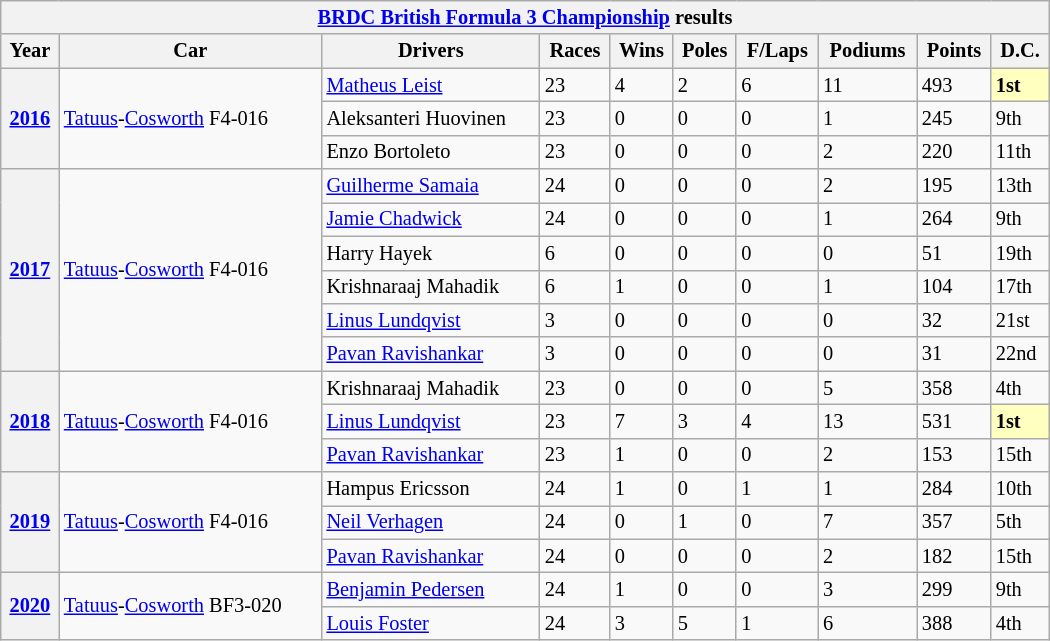<table class="wikitable" style="font-size:85%; width:700px">
<tr>
<th colspan=10><a href='#'>BRDC British Formula 3 Championship</a> results</th>
</tr>
<tr>
<th>Year</th>
<th>Car</th>
<th>Drivers</th>
<th>Races</th>
<th>Wins</th>
<th>Poles</th>
<th>F/Laps</th>
<th>Podiums</th>
<th>Points</th>
<th>D.C.</th>
</tr>
<tr>
<th rowspan=3><a href='#'>2016</a></th>
<td rowspan=3><a href='#'>Tatuus</a>-<a href='#'>Cosworth</a> F4-016</td>
<td> <a href='#'>Matheus Leist</a></td>
<td>23</td>
<td>4</td>
<td>2</td>
<td>6</td>
<td>11</td>
<td>493</td>
<td style="background:#FFFFBF;"><strong>1st</strong></td>
</tr>
<tr>
<td> Aleksanteri Huovinen</td>
<td>23</td>
<td>0</td>
<td>0</td>
<td>0</td>
<td>1</td>
<td>245</td>
<td>9th</td>
</tr>
<tr>
<td> Enzo Bortoleto</td>
<td>23</td>
<td>0</td>
<td>0</td>
<td>0</td>
<td>2</td>
<td>220</td>
<td>11th</td>
</tr>
<tr>
<th rowspan=6><a href='#'>2017</a></th>
<td rowspan=6><a href='#'>Tatuus</a>-<a href='#'>Cosworth</a> F4-016</td>
<td> <a href='#'>Guilherme Samaia</a></td>
<td>24</td>
<td>0</td>
<td>0</td>
<td>0</td>
<td>2</td>
<td>195</td>
<td>13th</td>
</tr>
<tr>
<td> <a href='#'>Jamie Chadwick</a></td>
<td>24</td>
<td>0</td>
<td>0</td>
<td>0</td>
<td>1</td>
<td>264</td>
<td>9th</td>
</tr>
<tr>
<td> Harry Hayek</td>
<td>6</td>
<td>0</td>
<td>0</td>
<td>0</td>
<td>0</td>
<td>51</td>
<td>19th</td>
</tr>
<tr>
<td> Krishnaraaj Mahadik</td>
<td>6</td>
<td>1</td>
<td>0</td>
<td>0</td>
<td>1</td>
<td>104</td>
<td>17th</td>
</tr>
<tr>
<td> <a href='#'>Linus Lundqvist</a></td>
<td>3</td>
<td>0</td>
<td>0</td>
<td>0</td>
<td>0</td>
<td>32</td>
<td>21st</td>
</tr>
<tr>
<td> <a href='#'>Pavan Ravishankar</a></td>
<td>3</td>
<td>0</td>
<td>0</td>
<td>0</td>
<td>0</td>
<td>31</td>
<td>22nd</td>
</tr>
<tr>
<th rowspan=3><a href='#'>2018</a></th>
<td rowspan=3><a href='#'>Tatuus</a>-<a href='#'>Cosworth</a> F4-016</td>
<td> Krishnaraaj Mahadik</td>
<td>23</td>
<td>0</td>
<td>0</td>
<td>0</td>
<td>5</td>
<td>358</td>
<td>4th</td>
</tr>
<tr>
<td> <a href='#'>Linus Lundqvist</a></td>
<td>23</td>
<td>7</td>
<td>3</td>
<td>4</td>
<td>13</td>
<td>531</td>
<td style="background:#FFFFBF;"><strong>1st</strong></td>
</tr>
<tr>
<td> <a href='#'>Pavan Ravishankar</a></td>
<td>23</td>
<td>1</td>
<td>0</td>
<td>0</td>
<td>2</td>
<td>153</td>
<td>15th</td>
</tr>
<tr>
<th rowspan=3><a href='#'>2019</a></th>
<td rowspan=3><a href='#'>Tatuus</a>-<a href='#'>Cosworth</a> F4-016</td>
<td> Hampus Ericsson</td>
<td>24</td>
<td>1</td>
<td>0</td>
<td>1</td>
<td>1</td>
<td>284</td>
<td>10th</td>
</tr>
<tr>
<td> <a href='#'>Neil Verhagen</a></td>
<td>24</td>
<td>0</td>
<td>1</td>
<td>0</td>
<td>7</td>
<td>357</td>
<td>5th</td>
</tr>
<tr>
<td> <a href='#'>Pavan Ravishankar</a></td>
<td>24</td>
<td>0</td>
<td>0</td>
<td>0</td>
<td>2</td>
<td>182</td>
<td>15th</td>
</tr>
<tr>
<th rowspan=2><a href='#'>2020</a></th>
<td rowspan=2><a href='#'>Tatuus</a>-<a href='#'>Cosworth</a> BF3-020</td>
<td> <a href='#'>Benjamin Pedersen</a></td>
<td>24</td>
<td>1</td>
<td>0</td>
<td>0</td>
<td>3</td>
<td>299</td>
<td>9th</td>
</tr>
<tr>
<td> <a href='#'>Louis Foster</a></td>
<td>24</td>
<td>3</td>
<td>5</td>
<td>1</td>
<td>6</td>
<td>388</td>
<td>4th</td>
</tr>
</table>
